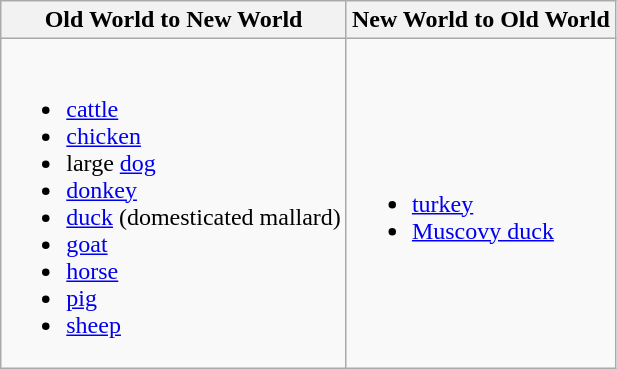<table class="wikitable floatleft vertical-align-top">
<tr>
<th>Old World to New World</th>
<th>New World to Old World</th>
</tr>
<tr>
<td><br><ul><li><a href='#'>cattle</a></li><li><a href='#'>chicken</a></li><li>large <a href='#'>dog</a></li><li><a href='#'>donkey</a></li><li><a href='#'>duck</a> (domesticated mallard)</li><li><a href='#'>goat</a></li><li><a href='#'>horse</a></li><li><a href='#'>pig</a></li><li><a href='#'>sheep</a></li></ul></td>
<td><br><ul><li><a href='#'>turkey</a></li><li><a href='#'>Muscovy duck</a></li></ul></td>
</tr>
</table>
